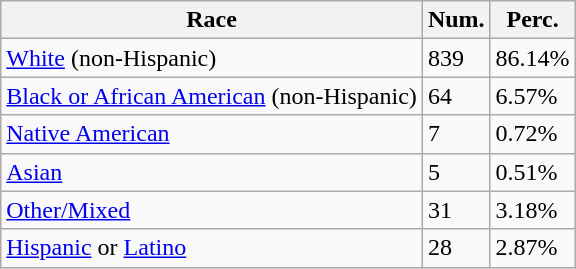<table class="wikitable">
<tr>
<th>Race</th>
<th>Num.</th>
<th>Perc.</th>
</tr>
<tr>
<td><a href='#'>White</a> (non-Hispanic)</td>
<td>839</td>
<td>86.14%</td>
</tr>
<tr>
<td><a href='#'>Black or African American</a> (non-Hispanic)</td>
<td>64</td>
<td>6.57%</td>
</tr>
<tr>
<td><a href='#'>Native American</a></td>
<td>7</td>
<td>0.72%</td>
</tr>
<tr>
<td><a href='#'>Asian</a></td>
<td>5</td>
<td>0.51%</td>
</tr>
<tr>
<td><a href='#'>Other/Mixed</a></td>
<td>31</td>
<td>3.18%</td>
</tr>
<tr>
<td><a href='#'>Hispanic</a> or <a href='#'>Latino</a></td>
<td>28</td>
<td>2.87%</td>
</tr>
</table>
